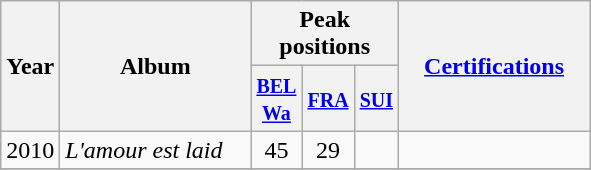<table class="wikitable">
<tr>
<th align="center" rowspan="2" width="10">Year</th>
<th align="center" rowspan="2" width="120">Album</th>
<th align="center" colspan="3" width="30">Peak positions</th>
<th align="center" rowspan="2" width="120"><a href='#'>Certifications</a></th>
</tr>
<tr>
<th width="20"><small><a href='#'>BEL <br>Wa</a></small><br></th>
<th width="20"><small><a href='#'>FRA</a><br></small></th>
<th width="20"><small><a href='#'>SUI</a></small><br></th>
</tr>
<tr>
<td align="center" rowspan="1">2010</td>
<td><em>L'amour est laid</em></td>
<td align="center">45</td>
<td align="center">29</td>
<td align="center"></td>
<td align="center"></td>
</tr>
<tr>
</tr>
</table>
